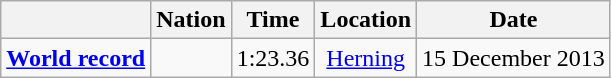<table class=wikitable style=text-align:center>
<tr>
<th></th>
<th>Nation</th>
<th>Time</th>
<th>Location</th>
<th>Date</th>
</tr>
<tr>
<td><strong><a href='#'>World record</a></strong></td>
<td align=left></td>
<td align=left>1:23.36</td>
<td><a href='#'>Herning</a></td>
<td>15 December 2013</td>
</tr>
</table>
